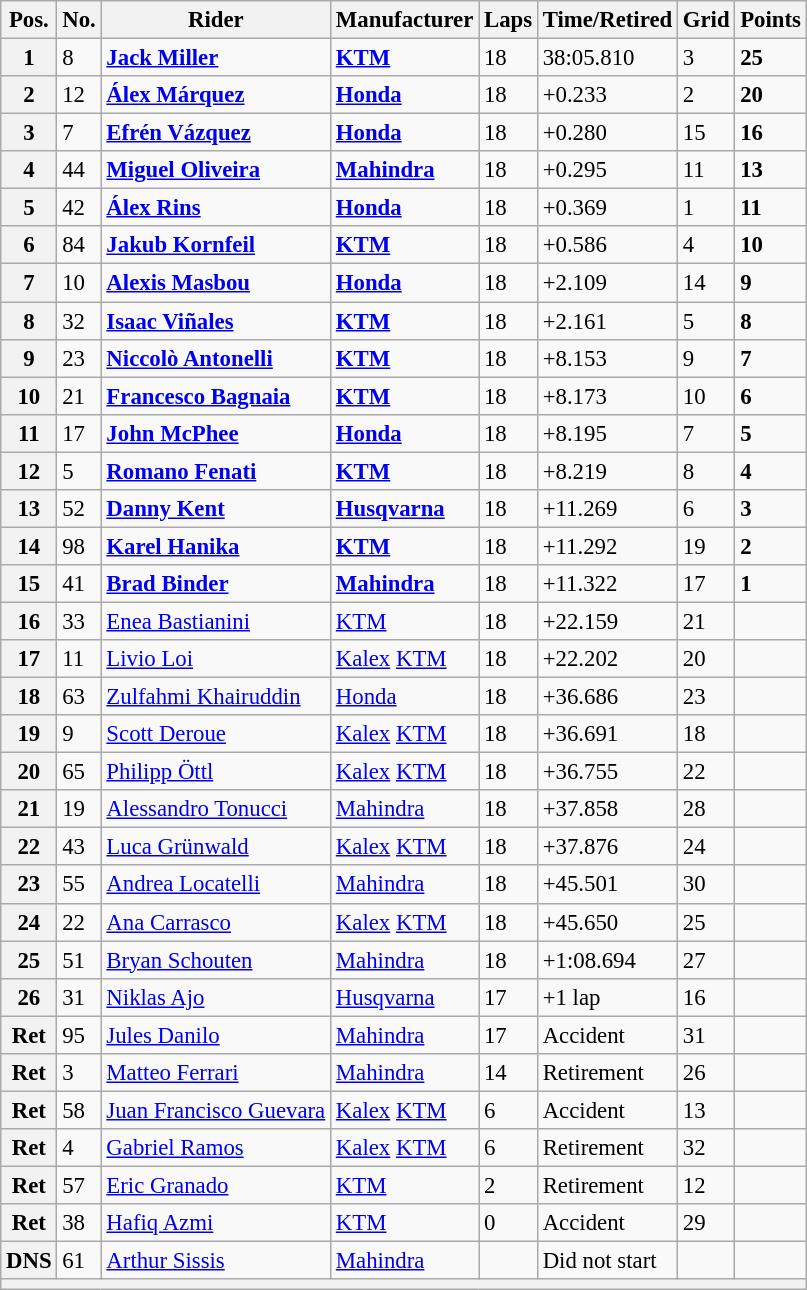<table class="wikitable" style="font-size: 95%;">
<tr>
<th>Pos.</th>
<th>No.</th>
<th>Rider</th>
<th>Manufacturer</th>
<th>Laps</th>
<th>Time/Retired</th>
<th>Grid</th>
<th>Points</th>
</tr>
<tr>
<th>1</th>
<td>8</td>
<td> <strong><a href='#'>Jack Miller</a></strong></td>
<td><strong><a href='#'>KTM</a></strong></td>
<td>18</td>
<td>38:05.810</td>
<td>3</td>
<td><strong>25</strong></td>
</tr>
<tr>
<th>2</th>
<td>12</td>
<td> <strong><a href='#'>Álex Márquez</a></strong></td>
<td><strong><a href='#'>Honda</a></strong></td>
<td>18</td>
<td>+0.233</td>
<td>2</td>
<td><strong>20</strong></td>
</tr>
<tr>
<th>3</th>
<td>7</td>
<td> <strong><a href='#'>Efrén Vázquez</a></strong></td>
<td><strong><a href='#'>Honda</a></strong></td>
<td>18</td>
<td>+0.280</td>
<td>15</td>
<td><strong>16</strong></td>
</tr>
<tr>
<th>4</th>
<td>44</td>
<td> <strong><a href='#'>Miguel Oliveira</a></strong></td>
<td><strong><a href='#'>Mahindra</a></strong></td>
<td>18</td>
<td>+0.295</td>
<td>11</td>
<td><strong>13</strong></td>
</tr>
<tr>
<th>5</th>
<td>42</td>
<td> <strong><a href='#'>Álex Rins</a></strong></td>
<td><strong><a href='#'>Honda</a></strong></td>
<td>18</td>
<td>+0.369</td>
<td>1</td>
<td><strong>11</strong></td>
</tr>
<tr>
<th>6</th>
<td>84</td>
<td> <strong><a href='#'>Jakub Kornfeil</a></strong></td>
<td><strong><a href='#'>KTM</a></strong></td>
<td>18</td>
<td>+0.586</td>
<td>4</td>
<td><strong>10</strong></td>
</tr>
<tr>
<th>7</th>
<td>10</td>
<td> <strong><a href='#'>Alexis Masbou</a></strong></td>
<td><strong><a href='#'>Honda</a></strong></td>
<td>18</td>
<td>+2.109</td>
<td>14</td>
<td><strong>9</strong></td>
</tr>
<tr>
<th>8</th>
<td>32</td>
<td> <strong><a href='#'>Isaac Viñales</a></strong></td>
<td><strong><a href='#'>KTM</a></strong></td>
<td>18</td>
<td>+2.161</td>
<td>5</td>
<td><strong>8</strong></td>
</tr>
<tr>
<th>9</th>
<td>23</td>
<td> <strong><a href='#'>Niccolò Antonelli</a></strong></td>
<td><strong><a href='#'>KTM</a></strong></td>
<td>18</td>
<td>+8.153</td>
<td>9</td>
<td><strong>7</strong></td>
</tr>
<tr>
<th>10</th>
<td>21</td>
<td> <strong><a href='#'>Francesco Bagnaia</a></strong></td>
<td><strong><a href='#'>KTM</a></strong></td>
<td>18</td>
<td>+8.173</td>
<td>10</td>
<td><strong>6</strong></td>
</tr>
<tr>
<th>11</th>
<td>17</td>
<td> <strong><a href='#'>John McPhee</a></strong></td>
<td><strong><a href='#'>Honda</a></strong></td>
<td>18</td>
<td>+8.195</td>
<td>7</td>
<td><strong>5</strong></td>
</tr>
<tr>
<th>12</th>
<td>5</td>
<td> <strong><a href='#'>Romano Fenati</a></strong></td>
<td><strong><a href='#'>KTM</a></strong></td>
<td>18</td>
<td>+8.219</td>
<td>8</td>
<td><strong>4</strong></td>
</tr>
<tr>
<th>13</th>
<td>52</td>
<td> <strong><a href='#'>Danny Kent</a></strong></td>
<td><strong><a href='#'>Husqvarna</a></strong></td>
<td>18</td>
<td>+11.269</td>
<td>6</td>
<td><strong>3</strong></td>
</tr>
<tr>
<th>14</th>
<td>98</td>
<td> <strong><a href='#'>Karel Hanika</a></strong></td>
<td><strong><a href='#'>KTM</a></strong></td>
<td>18</td>
<td>+11.292</td>
<td>19</td>
<td><strong>2</strong></td>
</tr>
<tr>
<th>15</th>
<td>41</td>
<td> <strong><a href='#'>Brad Binder</a></strong></td>
<td><strong><a href='#'>Mahindra</a></strong></td>
<td>18</td>
<td>+11.322</td>
<td>17</td>
<td><strong>1</strong></td>
</tr>
<tr>
<th>16</th>
<td>33</td>
<td> <a href='#'>Enea Bastianini</a></td>
<td><a href='#'>KTM</a></td>
<td>18</td>
<td>+22.159</td>
<td>21</td>
<td></td>
</tr>
<tr>
<th>17</th>
<td>11</td>
<td> <a href='#'>Livio Loi</a></td>
<td><a href='#'>Kalex</a> <a href='#'>KTM</a></td>
<td>18</td>
<td>+22.202</td>
<td>20</td>
<td></td>
</tr>
<tr>
<th>18</th>
<td>63</td>
<td> <a href='#'>Zulfahmi Khairuddin</a></td>
<td><a href='#'>Honda</a></td>
<td>18</td>
<td>+36.686</td>
<td>23</td>
<td></td>
</tr>
<tr>
<th>19</th>
<td>9</td>
<td> <a href='#'>Scott Deroue</a></td>
<td><a href='#'>Kalex</a> <a href='#'>KTM</a></td>
<td>18</td>
<td>+36.691</td>
<td>18</td>
<td></td>
</tr>
<tr>
<th>20</th>
<td>65</td>
<td> <a href='#'>Philipp Öttl</a></td>
<td><a href='#'>Kalex</a> <a href='#'>KTM</a></td>
<td>18</td>
<td>+36.755</td>
<td>22</td>
<td></td>
</tr>
<tr>
<th>21</th>
<td>19</td>
<td> <a href='#'>Alessandro Tonucci</a></td>
<td><a href='#'>Mahindra</a></td>
<td>18</td>
<td>+37.858</td>
<td>28</td>
<td></td>
</tr>
<tr>
<th>22</th>
<td>43</td>
<td> <a href='#'>Luca Grünwald</a></td>
<td><a href='#'>Kalex</a> <a href='#'>KTM</a></td>
<td>18</td>
<td>+37.876</td>
<td>24</td>
<td></td>
</tr>
<tr>
<th>23</th>
<td>55</td>
<td> <a href='#'>Andrea Locatelli</a></td>
<td><a href='#'>Mahindra</a></td>
<td>18</td>
<td>+45.501</td>
<td>30</td>
<td></td>
</tr>
<tr>
<th>24</th>
<td>22</td>
<td> <a href='#'>Ana Carrasco</a></td>
<td><a href='#'>Kalex</a> <a href='#'>KTM</a></td>
<td>18</td>
<td>+45.650</td>
<td>25</td>
<td></td>
</tr>
<tr>
<th>25</th>
<td>51</td>
<td> <a href='#'>Bryan Schouten</a></td>
<td><a href='#'>Mahindra</a></td>
<td>18</td>
<td>+1:08.694</td>
<td>27</td>
<td></td>
</tr>
<tr>
<th>26</th>
<td>31</td>
<td> <a href='#'>Niklas Ajo</a></td>
<td><a href='#'>Husqvarna</a></td>
<td>17</td>
<td>+1 lap</td>
<td>16</td>
<td></td>
</tr>
<tr>
<th>Ret</th>
<td>95</td>
<td> <a href='#'>Jules Danilo</a></td>
<td><a href='#'>Mahindra</a></td>
<td>17</td>
<td>Accident</td>
<td>31</td>
<td></td>
</tr>
<tr>
<th>Ret</th>
<td>3</td>
<td> <a href='#'>Matteo Ferrari</a></td>
<td><a href='#'>Mahindra</a></td>
<td>14</td>
<td>Retirement</td>
<td>26</td>
<td></td>
</tr>
<tr>
<th>Ret</th>
<td>58</td>
<td> <a href='#'>Juan Francisco Guevara</a></td>
<td><a href='#'>Kalex</a> <a href='#'>KTM</a></td>
<td>6</td>
<td>Accident</td>
<td>13</td>
<td></td>
</tr>
<tr>
<th>Ret</th>
<td>4</td>
<td> <a href='#'>Gabriel Ramos</a></td>
<td><a href='#'>Kalex</a> <a href='#'>KTM</a></td>
<td>6</td>
<td>Retirement</td>
<td>32</td>
<td></td>
</tr>
<tr>
<th>Ret</th>
<td>57</td>
<td> <a href='#'>Eric Granado</a></td>
<td><a href='#'>KTM</a></td>
<td>2</td>
<td>Retirement</td>
<td>12</td>
<td></td>
</tr>
<tr>
<th>Ret</th>
<td>38</td>
<td> <a href='#'>Hafiq Azmi</a></td>
<td><a href='#'>KTM</a></td>
<td>0</td>
<td>Accident</td>
<td>29</td>
<td></td>
</tr>
<tr>
<th>DNS</th>
<td>61</td>
<td> <a href='#'>Arthur Sissis</a></td>
<td><a href='#'>Mahindra</a></td>
<td></td>
<td>Did not start</td>
<td></td>
<td></td>
</tr>
<tr>
<th colspan=8></th>
</tr>
</table>
